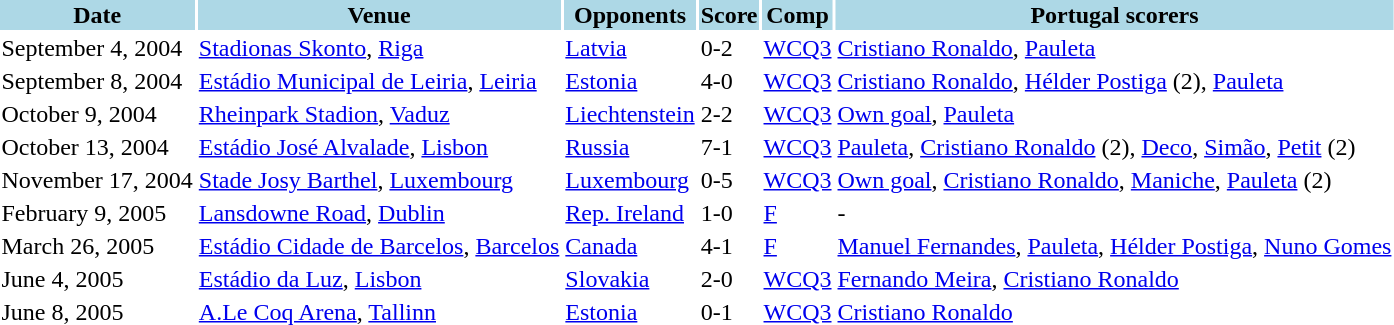<table>
<tr>
<th style="background: lightblue;">Date</th>
<th style="background: lightblue;">Venue</th>
<th style="background: lightblue;">Opponents</th>
<th style="background: lightblue;">Score</th>
<th style="background: lightblue;">Comp</th>
<th style="background: lightblue;">Portugal scorers</th>
</tr>
<tr>
<td>September 4, 2004</td>
<td><a href='#'>Stadionas Skonto</a>, <a href='#'>Riga</a></td>
<td><a href='#'>Latvia</a></td>
<td>0-2</td>
<td><a href='#'>WCQ3</a></td>
<td><a href='#'>Cristiano Ronaldo</a>, <a href='#'>Pauleta</a></td>
</tr>
<tr>
<td>September 8, 2004</td>
<td><a href='#'>Estádio Municipal de Leiria</a>, <a href='#'>Leiria</a></td>
<td><a href='#'>Estonia</a></td>
<td>4-0</td>
<td><a href='#'>WCQ3</a></td>
<td><a href='#'>Cristiano Ronaldo</a>, <a href='#'>Hélder Postiga</a> (2), <a href='#'>Pauleta</a></td>
</tr>
<tr>
<td>October 9, 2004</td>
<td><a href='#'>Rheinpark Stadion</a>, <a href='#'>Vaduz</a></td>
<td><a href='#'>Liechtenstein</a></td>
<td>2-2</td>
<td><a href='#'>WCQ3</a></td>
<td><a href='#'>Own goal</a>, <a href='#'>Pauleta</a></td>
</tr>
<tr>
<td>October 13, 2004</td>
<td><a href='#'>Estádio José Alvalade</a>, <a href='#'>Lisbon</a></td>
<td><a href='#'>Russia</a></td>
<td>7-1</td>
<td><a href='#'>WCQ3</a></td>
<td><a href='#'>Pauleta</a>, <a href='#'>Cristiano Ronaldo</a> (2), <a href='#'>Deco</a>, <a href='#'>Simão</a>, <a href='#'>Petit</a> (2)</td>
</tr>
<tr>
<td>November 17, 2004</td>
<td><a href='#'>Stade Josy Barthel</a>, <a href='#'>Luxembourg</a></td>
<td><a href='#'>Luxembourg</a></td>
<td>0-5</td>
<td><a href='#'>WCQ3</a></td>
<td><a href='#'>Own goal</a>, <a href='#'>Cristiano Ronaldo</a>, <a href='#'>Maniche</a>, <a href='#'>Pauleta</a> (2)</td>
</tr>
<tr>
<td>February 9, 2005</td>
<td><a href='#'>Lansdowne Road</a>, <a href='#'>Dublin</a></td>
<td><a href='#'>Rep. Ireland</a></td>
<td>1-0</td>
<td><a href='#'>F</a></td>
<td>-</td>
</tr>
<tr>
<td>March 26, 2005</td>
<td><a href='#'>Estádio Cidade de Barcelos</a>, <a href='#'>Barcelos</a></td>
<td><a href='#'>Canada</a></td>
<td>4-1</td>
<td><a href='#'>F</a></td>
<td><a href='#'>Manuel Fernandes</a>, <a href='#'>Pauleta</a>, <a href='#'>Hélder Postiga</a>, <a href='#'>Nuno Gomes</a></td>
</tr>
<tr>
<td>June 4, 2005</td>
<td><a href='#'>Estádio da Luz</a>, <a href='#'>Lisbon</a></td>
<td><a href='#'>Slovakia</a></td>
<td>2-0</td>
<td><a href='#'>WCQ3</a></td>
<td><a href='#'>Fernando Meira</a>, <a href='#'>Cristiano Ronaldo</a></td>
</tr>
<tr>
<td>June 8, 2005</td>
<td><a href='#'>A.Le Coq Arena</a>, <a href='#'>Tallinn</a></td>
<td><a href='#'>Estonia</a></td>
<td>0-1</td>
<td><a href='#'>WCQ3</a></td>
<td><a href='#'>Cristiano Ronaldo</a></td>
</tr>
</table>
